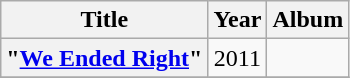<table class="wikitable plainrowheaders" style="text-align:center">
<tr>
<th scope="col">Title</th>
<th scope="col">Year</th>
<th scope="col">Album</th>
</tr>
<tr>
<th scope="row">"<a href='#'>We Ended Right</a>"<br></th>
<td>2011</td>
<td></td>
</tr>
<tr>
</tr>
</table>
